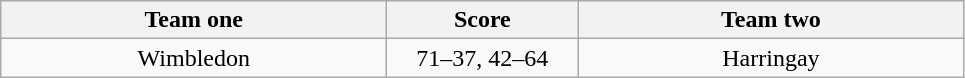<table class="wikitable" style="text-align: center">
<tr>
<th width=250>Team one</th>
<th width=120>Score</th>
<th width=250>Team two</th>
</tr>
<tr>
<td>Wimbledon</td>
<td>71–37, 42–64</td>
<td>Harringay</td>
</tr>
</table>
